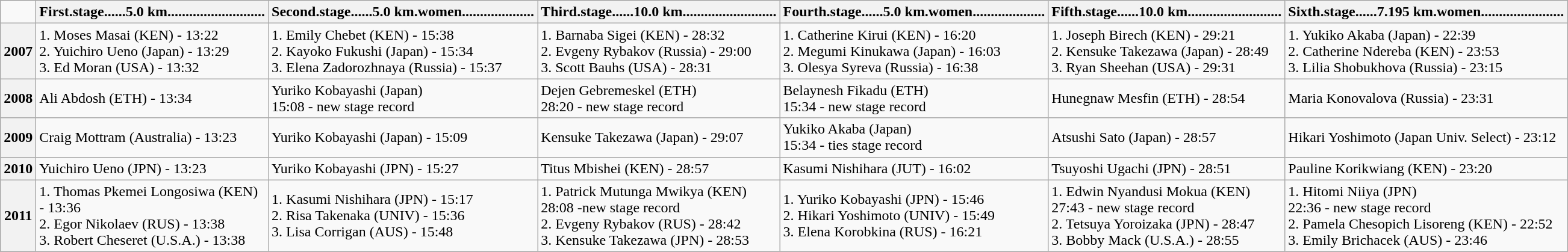<table class="wikitable" style="text-align:left; width:105%; align:top;">
<tr>
<td></td>
<th scope="col">First.stage......5.0 km...........................</th>
<th scope="col">Second.stage......5.0 km.women....................</th>
<th scope="col">Third.stage......10.0 km..........................</th>
<th scope="col">Fourth.stage......5.0 km.women....................</th>
<th scope="col">Fifth.stage......10.0 km..........................</th>
<th scope="col">Sixth.stage......7.195 km.women.......................</th>
</tr>
<tr>
<th scope="row">2007</th>
<td>1. Moses Masai (KEN) - 13:22<br>2. Yuichiro Ueno (Japan) - 13:29<br>3. Ed Moran (USA) - 13:32</td>
<td>1. Emily Chebet (KEN) - 15:38<br>2. Kayoko Fukushi (Japan) - 15:34<br>3. Elena Zadorozhnaya (Russia) - 15:37</td>
<td>1. Barnaba Sigei (KEN) - 28:32<br>2. Evgeny Rybakov (Russia) - 29:00<br>3. Scott Bauhs (USA) - 28:31</td>
<td>1. Catherine Kirui (KEN) - 16:20<br>2. Megumi Kinukawa (Japan) - 16:03<br>3. Olesya Syreva (Russia) - 16:38</td>
<td>1. Joseph Birech (KEN) - 29:21<br>2. Kensuke Takezawa (Japan) - 28:49<br>3. Ryan Sheehan (USA) - 29:31</td>
<td>1. Yukiko Akaba (Japan) - 22:39<br>2. Catherine Ndereba (KEN) - 23:53 <br>3. Lilia Shobukhova (Russia) - 23:15</td>
</tr>
<tr>
<th scope="row">2008</th>
<td>Ali Abdosh (ETH) - 13:34</td>
<td>Yuriko Kobayashi (Japan)<br>15:08 - new stage record</td>
<td>Dejen Gebremeskel (ETH)<br>28:20 - new stage record</td>
<td>Belaynesh Fikadu (ETH)<br>15:34 - new stage record</td>
<td>Hunegnaw Mesfin (ETH) - 28:54</td>
<td>Maria Konovalova (Russia) - 23:31</td>
</tr>
<tr>
<th scope="row">2009</th>
<td>Craig Mottram (Australia) - 13:23</td>
<td>Yuriko Kobayashi (Japan) - 15:09</td>
<td>Kensuke Takezawa (Japan) - 29:07</td>
<td>Yukiko Akaba (Japan)<br>15:34 - ties stage record</td>
<td>Atsushi Sato (Japan) - 28:57</td>
<td>Hikari Yoshimoto (Japan Univ. Select) - 23:12</td>
</tr>
<tr>
<th scope="row">2010</th>
<td>Yuichiro Ueno (JPN) - 13:23</td>
<td>Yuriko Kobayashi (JPN) - 15:27</td>
<td>Titus Mbishei (KEN) - 28:57</td>
<td>Kasumi Nishihara (JUT) - 16:02</td>
<td>Tsuyoshi Ugachi (JPN) - 28:51</td>
<td>Pauline Korikwiang (KEN) - 23:20</td>
</tr>
<tr>
<th scope="row">2011</th>
<td>1. Thomas Pkemei Longosiwa (KEN) - 13:36<br>2. Egor Nikolaev (RUS) - 13:38<br>3. Robert Cheseret (U.S.A.) - 13:38</td>
<td>1. Kasumi Nishihara (JPN) - 15:17<br>2. Risa Takenaka (UNIV) - 15:36<br>3. Lisa Corrigan (AUS) - 15:48</td>
<td>1. Patrick Mutunga Mwikya (KEN)<br>28:08 -new stage record<br>2. Evgeny Rybakov (RUS) - 28:42<br>3. Kensuke Takezawa (JPN) - 28:53</td>
<td>1. Yuriko Kobayashi (JPN) - 15:46<br>2. Hikari Yoshimoto (UNIV) - 15:49<br>3. Elena Korobkina (RUS) - 16:21</td>
<td>1. Edwin Nyandusi Mokua (KEN)<br>27:43 - new stage record<br>2. Tetsuya Yoroizaka (JPN) - 28:47<br>3. Bobby Mack (U.S.A.) - 28:55</td>
<td>1. Hitomi Niiya (JPN)<br>22:36 - new stage record<br>2. Pamela Chesopich Lisoreng (KEN) - 22:52<br>3. Emily Brichacek (AUS) - 23:46</td>
</tr>
<tr>
</tr>
</table>
